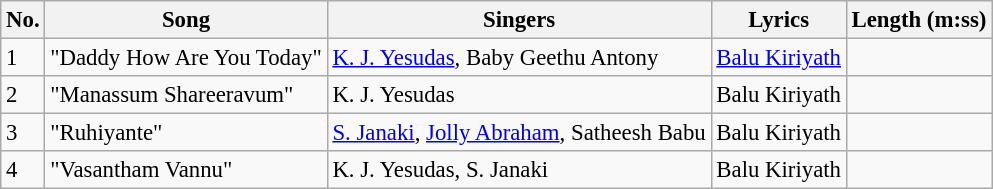<table class="wikitable" style="font-size:95%;">
<tr>
<th>No.</th>
<th>Song</th>
<th>Singers</th>
<th>Lyrics</th>
<th>Length (m:ss)</th>
</tr>
<tr>
<td>1</td>
<td>"Daddy How Are You Today"</td>
<td><a href='#'>K. J. Yesudas</a>, Baby Geethu Antony</td>
<td><a href='#'>Balu Kiriyath</a></td>
<td></td>
</tr>
<tr>
<td>2</td>
<td>"Manassum Shareeravum"</td>
<td>K. J. Yesudas</td>
<td>Balu Kiriyath</td>
<td></td>
</tr>
<tr>
<td>3</td>
<td>"Ruhiyante"</td>
<td><a href='#'>S. Janaki</a>, <a href='#'>Jolly Abraham</a>, Satheesh Babu</td>
<td>Balu Kiriyath</td>
<td></td>
</tr>
<tr>
<td>4</td>
<td>"Vasantham Vannu"</td>
<td>K. J. Yesudas, S. Janaki</td>
<td>Balu Kiriyath</td>
<td></td>
</tr>
</table>
